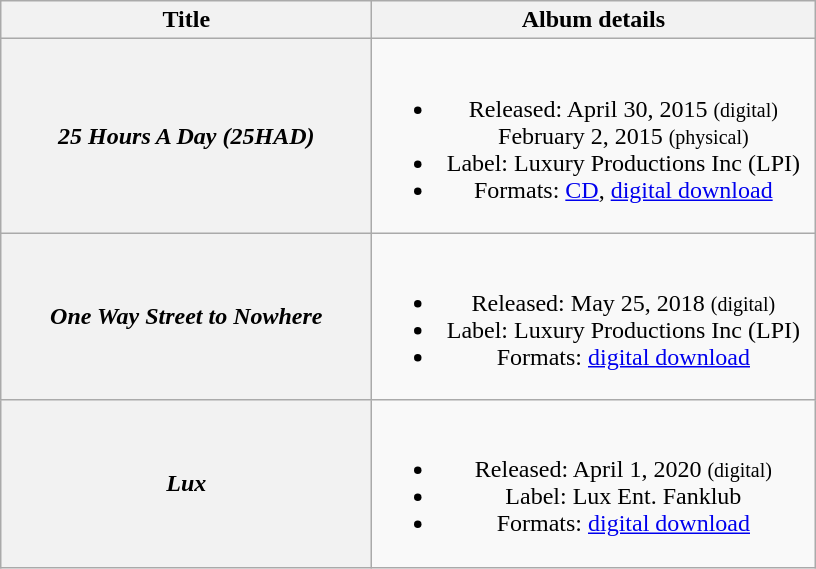<table class="wikitable plainrowheaders" style="text-align:center;">
<tr>
<th scope="col" style="width:15em;">Title</th>
<th scope="col" style="width:18em;">Album details</th>
</tr>
<tr>
<th scope="row"><em>25 Hours A Day (25HAD)</em></th>
<td><br><ul><li>Released: April 30, 2015 <small>(digital)</small><br>February 2, 2015 <small>(physical)</small></li><li>Label: Luxury Productions Inc (LPI)</li><li>Formats: <a href='#'>CD</a>, <a href='#'>digital download</a></li></ul></td>
</tr>
<tr>
<th scope="row"><em>One Way Street to Nowhere</em></th>
<td><br><ul><li>Released: May 25, 2018 <small>(digital)</small></li><li>Label: Luxury Productions Inc (LPI)</li><li>Formats: <a href='#'>digital download</a></li></ul></td>
</tr>
<tr>
<th scope="row"><em>Lux</em></th>
<td><br><ul><li>Released: April 1, 2020 <small>(digital)</small></li><li>Label: Lux Ent. Fanklub</li><li>Formats: <a href='#'>digital download</a></li></ul></td>
</tr>
</table>
